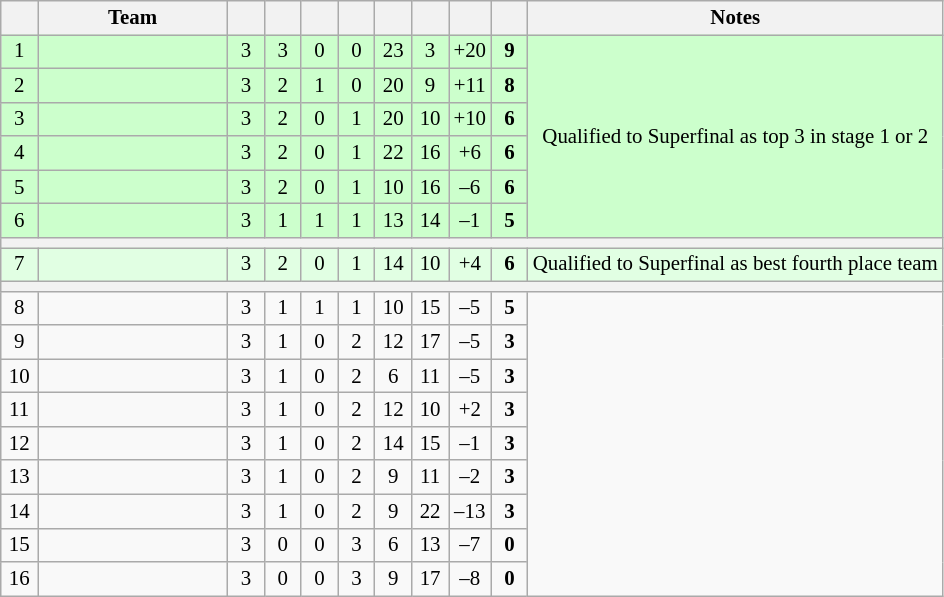<table class="wikitable" style="text-align: center; font-size: 87%;">
<tr>
<th width="18"></th>
<th width="120">Team</th>
<th width="18"></th>
<th width="18"></th>
<th width="18"></th>
<th width="18"></th>
<th width="18"></th>
<th width="18"></th>
<th width="18"></th>
<th width="18"></th>
<th width="270">Notes</th>
</tr>
<tr bgcolor="#ccffcc">
<td>1</td>
<td align=left></td>
<td>3</td>
<td>3</td>
<td>0</td>
<td>0</td>
<td>23</td>
<td>3</td>
<td>+20</td>
<td><strong>9</strong></td>
<td rowspan=6>Qualified to Superfinal as top 3 in stage 1 or 2</td>
</tr>
<tr bgcolor="#ccffcc">
<td>2</td>
<td align=left></td>
<td>3</td>
<td>2</td>
<td>1</td>
<td>0</td>
<td>20</td>
<td>9</td>
<td>+11</td>
<td><strong>8</strong></td>
</tr>
<tr bgcolor="#ccffcc">
<td>3</td>
<td align=left></td>
<td>3</td>
<td>2</td>
<td>0</td>
<td>1</td>
<td>20</td>
<td>10</td>
<td>+10</td>
<td><strong>6</strong></td>
</tr>
<tr bgcolor="#ccffcc">
<td>4</td>
<td align=left></td>
<td>3</td>
<td>2</td>
<td>0</td>
<td>1</td>
<td>22</td>
<td>16</td>
<td>+6</td>
<td><strong>6</strong></td>
</tr>
<tr bgcolor="#ccffcc">
<td>5</td>
<td align=left></td>
<td>3</td>
<td>2</td>
<td>0</td>
<td>1</td>
<td>10</td>
<td>16</td>
<td>–6</td>
<td><strong>6</strong></td>
</tr>
<tr bgcolor="#ccffcc">
<td>6</td>
<td align=left></td>
<td>3</td>
<td>1</td>
<td>1</td>
<td>1</td>
<td>13</td>
<td>14</td>
<td>–1</td>
<td><strong>5</strong></td>
</tr>
<tr>
<th colspan=11></th>
</tr>
<tr style="background-color:  #e1ffe3;">
<td>7</td>
<td align=left></td>
<td>3</td>
<td>2</td>
<td>0</td>
<td>1</td>
<td>14</td>
<td>10</td>
<td>+4</td>
<td><strong>6</strong></td>
<td>Qualified to Superfinal as best fourth place team</td>
</tr>
<tr>
<th colspan=11></th>
</tr>
<tr>
<td>8</td>
<td align=left></td>
<td>3</td>
<td>1</td>
<td>1</td>
<td>1</td>
<td>10</td>
<td>15</td>
<td>–5</td>
<td><strong>5</strong></td>
<td rowspan=9></td>
</tr>
<tr>
<td>9</td>
<td align=left></td>
<td>3</td>
<td>1</td>
<td>0</td>
<td>2</td>
<td>12</td>
<td>17</td>
<td>–5</td>
<td><strong>3</strong></td>
</tr>
<tr>
<td>10</td>
<td align=left></td>
<td>3</td>
<td>1</td>
<td>0</td>
<td>2</td>
<td>6</td>
<td>11</td>
<td>–5</td>
<td><strong>3</strong></td>
</tr>
<tr>
<td>11</td>
<td align=left></td>
<td>3</td>
<td>1</td>
<td>0</td>
<td>2</td>
<td>12</td>
<td>10</td>
<td>+2</td>
<td><strong>3</strong></td>
</tr>
<tr>
<td>12</td>
<td align=left></td>
<td>3</td>
<td>1</td>
<td>0</td>
<td>2</td>
<td>14</td>
<td>15</td>
<td>–1</td>
<td><strong>3</strong></td>
</tr>
<tr>
<td>13</td>
<td align=left></td>
<td>3</td>
<td>1</td>
<td>0</td>
<td>2</td>
<td>9</td>
<td>11</td>
<td>–2</td>
<td><strong>3</strong></td>
</tr>
<tr>
<td>14</td>
<td align=left></td>
<td>3</td>
<td>1</td>
<td>0</td>
<td>2</td>
<td>9</td>
<td>22</td>
<td>–13</td>
<td><strong>3</strong></td>
</tr>
<tr>
<td>15</td>
<td align=left></td>
<td>3</td>
<td>0</td>
<td>0</td>
<td>3</td>
<td>6</td>
<td>13</td>
<td>–7</td>
<td><strong>0</strong></td>
</tr>
<tr>
<td>16</td>
<td align=left></td>
<td>3</td>
<td>0</td>
<td>0</td>
<td>3</td>
<td>9</td>
<td>17</td>
<td>–8</td>
<td><strong>0</strong></td>
</tr>
</table>
